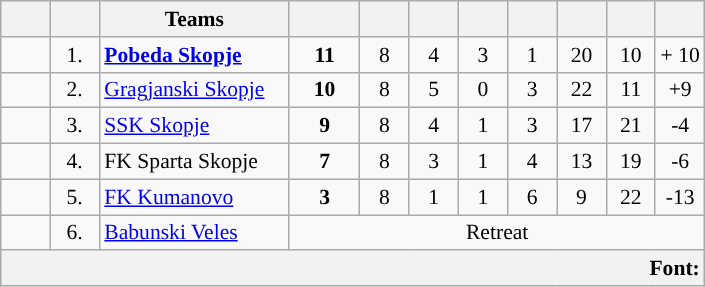<table class="wikitable sortable" style="text-align: center; font-size: 90%;">
<tr>
<th width=7%></th>
<th width=7%></th>
<th width=27%>Teams</th>
<th width=10%></th>
<th width=7%></th>
<th width=7%></th>
<th width=7%></th>
<th width=7%></th>
<th width=7%></th>
<th width=7%></th>
<th width=7%></th>
</tr>
<tr>
<td></td>
<td>1.</td>
<td style="text-align:left;"><strong><a href='#'> Pobeda Skopje</a></strong></td>
<td><strong>11</strong></td>
<td>8</td>
<td>4</td>
<td>3</td>
<td>1</td>
<td>20</td>
<td>10</td>
<td>+ 10</td>
</tr>
<tr>
<td></td>
<td>2.</td>
<td style="text-align:left;"><a href='#'>Gragjanski Skopje</a></td>
<td><strong>10</strong></td>
<td>8</td>
<td>5</td>
<td>0</td>
<td>3</td>
<td>22</td>
<td>11</td>
<td>+9</td>
</tr>
<tr>
<td></td>
<td>3.</td>
<td style="text-align:left;"><a href='#'> SSK Skopje</a></td>
<td><strong>9</strong></td>
<td>8</td>
<td>4</td>
<td>1</td>
<td>3</td>
<td>17</td>
<td>21</td>
<td>-4</td>
</tr>
<tr>
<td></td>
<td>4.</td>
<td style="text-align:left;">FK Sparta Skopje</td>
<td><strong>7</strong></td>
<td>8</td>
<td>3</td>
<td>1</td>
<td>4</td>
<td>13</td>
<td>19</td>
<td>-6</td>
</tr>
<tr>
<td></td>
<td>5.</td>
<td style="text-align:left;"><a href='#'>FK Kumanovo</a></td>
<td><strong>3</strong></td>
<td>8</td>
<td>1</td>
<td>1</td>
<td>6</td>
<td>9</td>
<td>22</td>
<td>-13</td>
</tr>
<tr>
<td></td>
<td>6.</td>
<td style="text-align:left;"><a href='#'> Babunski Veles</a></td>
<td colspan="8" style="text-align:">Retreat</td>
</tr>
<tr>
<th colspan="11" style="text-align: right;">Font: </th>
</tr>
</table>
